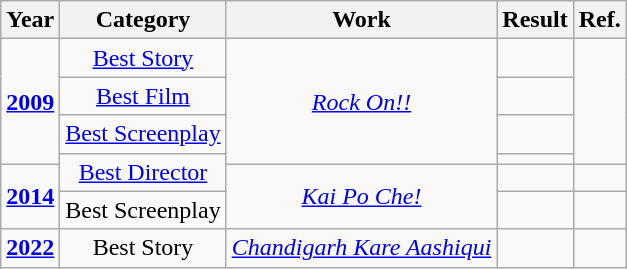<table class= "wikitable" style="text-align:center;">
<tr>
<th>Year</th>
<th>Category</th>
<th>Work</th>
<th>Result</th>
<th>Ref.</th>
</tr>
<tr>
<td rowspan=4><strong><a href='#'>2009</a></strong></td>
<td><a href='#'>Best Story</a></td>
<td rowspan=4><em><a href='#'>Rock On!!</a></em></td>
<td></td>
<td rowspan=4></td>
</tr>
<tr>
<td><a href='#'>Best Film</a></td>
<td></td>
</tr>
<tr>
<td><a href='#'>Best Screenplay</a></td>
<td></td>
</tr>
<tr>
<td rowspan=2><a href='#'>Best Director</a></td>
<td></td>
</tr>
<tr>
<td rowspan=2><strong><a href='#'>2014</a></strong></td>
<td rowspan=2><em><a href='#'>Kai Po Che!</a></em></td>
<td></td>
<td></td>
</tr>
<tr>
<td>Best Screenplay</td>
<td></td>
<td></td>
</tr>
<tr>
<td><strong><a href='#'>2022</a></strong></td>
<td>Best Story</td>
<td><em><a href='#'>Chandigarh Kare Aashiqui</a></em></td>
<td></td>
<td></td>
</tr>
</table>
